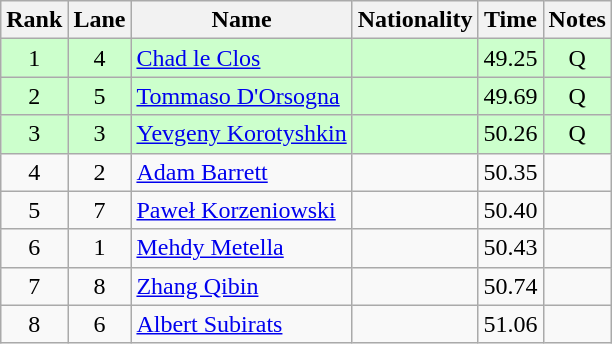<table class="wikitable sortable" style="text-align:center">
<tr>
<th>Rank</th>
<th>Lane</th>
<th>Name</th>
<th>Nationality</th>
<th>Time</th>
<th>Notes</th>
</tr>
<tr bgcolor=ccffcc>
<td>1</td>
<td>4</td>
<td align=left><a href='#'>Chad le Clos</a></td>
<td align=left></td>
<td>49.25</td>
<td>Q</td>
</tr>
<tr bgcolor=ccffcc>
<td>2</td>
<td>5</td>
<td align=left><a href='#'>Tommaso D'Orsogna</a></td>
<td align=left></td>
<td>49.69</td>
<td>Q</td>
</tr>
<tr bgcolor=ccffcc>
<td>3</td>
<td>3</td>
<td align=left><a href='#'>Yevgeny Korotyshkin</a></td>
<td align=left></td>
<td>50.26</td>
<td>Q</td>
</tr>
<tr>
<td>4</td>
<td>2</td>
<td align=left><a href='#'>Adam Barrett</a></td>
<td align=left></td>
<td>50.35</td>
<td></td>
</tr>
<tr>
<td>5</td>
<td>7</td>
<td align=left><a href='#'>Paweł Korzeniowski</a></td>
<td align=left></td>
<td>50.40</td>
<td></td>
</tr>
<tr>
<td>6</td>
<td>1</td>
<td align=left><a href='#'>Mehdy Metella</a></td>
<td align=left></td>
<td>50.43</td>
<td></td>
</tr>
<tr>
<td>7</td>
<td>8</td>
<td align=left><a href='#'>Zhang Qibin</a></td>
<td align=left></td>
<td>50.74</td>
<td></td>
</tr>
<tr>
<td>8</td>
<td>6</td>
<td align=left><a href='#'>Albert Subirats</a></td>
<td align=left></td>
<td>51.06</td>
<td></td>
</tr>
</table>
